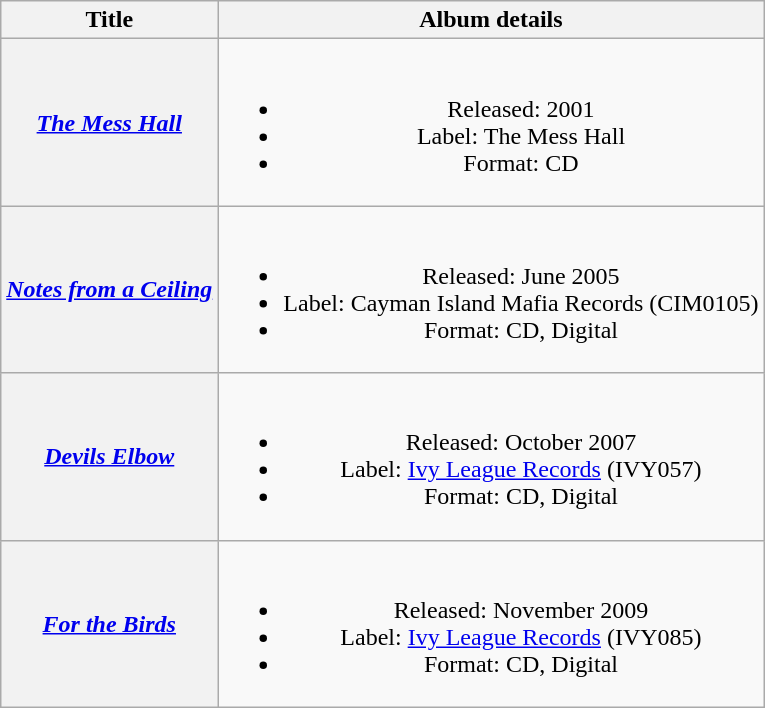<table class="wikitable plainrowheaders" style="text-align:center;">
<tr>
<th>Title</th>
<th>Album details</th>
</tr>
<tr>
<th scope="row"><em><a href='#'>The Mess Hall</a></em></th>
<td><br><ul><li>Released: 2001</li><li>Label: The Mess Hall</li><li>Format: CD</li></ul></td>
</tr>
<tr>
<th scope="row"><em><a href='#'>Notes from a Ceiling</a></em></th>
<td><br><ul><li>Released: June 2005</li><li>Label: Cayman Island Mafia Records (CIM0105)</li><li>Format: CD, Digital</li></ul></td>
</tr>
<tr>
<th scope="row"><em><a href='#'>Devils Elbow</a></em></th>
<td><br><ul><li>Released: October 2007</li><li>Label: <a href='#'>Ivy League Records</a> (IVY057)</li><li>Format: CD, Digital</li></ul></td>
</tr>
<tr>
<th scope="row"><em><a href='#'>For the Birds</a></em></th>
<td><br><ul><li>Released: November 2009</li><li>Label: <a href='#'>Ivy League Records</a> (IVY085)</li><li>Format: CD, Digital</li></ul></td>
</tr>
</table>
